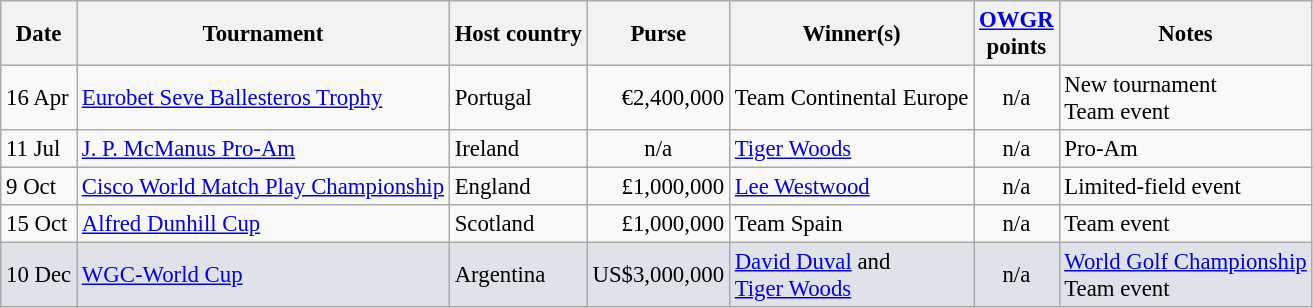<table class="wikitable" style="font-size:95%">
<tr>
<th>Date</th>
<th>Tournament</th>
<th>Host country</th>
<th>Purse</th>
<th>Winner(s)</th>
<th><a href='#'>OWGR</a><br>points</th>
<th>Notes</th>
</tr>
<tr>
<td>16 Apr</td>
<td><a href='#'>Eurobet Seve Ballesteros Trophy</a></td>
<td>Portugal</td>
<td align=right>€2,400,000</td>
<td> Team Continental Europe</td>
<td align=center>n/a</td>
<td>New tournament<br>Team event</td>
</tr>
<tr>
<td>11 Jul</td>
<td><a href='#'>J. P. McManus Pro-Am</a></td>
<td>Ireland</td>
<td align=center>n/a</td>
<td> <a href='#'>Tiger Woods</a></td>
<td align=center>n/a</td>
<td>Pro-Am</td>
</tr>
<tr>
<td>9 Oct</td>
<td><a href='#'>Cisco World Match Play Championship</a></td>
<td>England</td>
<td align=right>£1,000,000</td>
<td> <a href='#'>Lee Westwood</a></td>
<td align=center>n/a</td>
<td>Limited-field event</td>
</tr>
<tr>
<td>15 Oct</td>
<td><a href='#'>Alfred Dunhill Cup</a></td>
<td>Scotland</td>
<td align=right>£1,000,000</td>
<td> Team Spain</td>
<td align=center>n/a</td>
<td>Team event</td>
</tr>
<tr style="background:#dfe2e9;">
<td>10 Dec</td>
<td><a href='#'>WGC-World Cup</a></td>
<td>Argentina</td>
<td align=right>US$3,000,000</td>
<td> <a href='#'>David Duval</a> and<br> <a href='#'>Tiger Woods</a></td>
<td align=center>n/a</td>
<td><a href='#'>World Golf Championship</a><br>Team event</td>
</tr>
</table>
